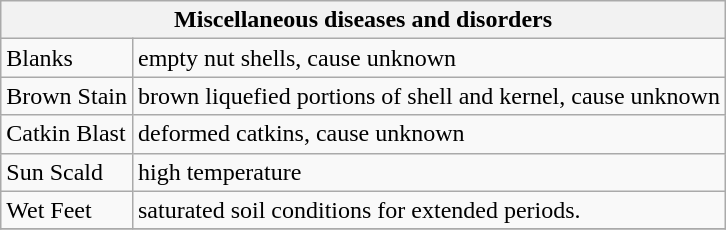<table class="wikitable" style="clear">
<tr>
<th colspan=2><strong>Miscellaneous diseases and disorders</strong><br></th>
</tr>
<tr>
<td>Blanks</td>
<td>empty nut shells, cause unknown</td>
</tr>
<tr>
<td>Brown Stain</td>
<td>brown liquefied portions of shell and kernel, cause unknown</td>
</tr>
<tr>
<td>Catkin Blast</td>
<td>deformed catkins, cause unknown</td>
</tr>
<tr>
<td>Sun Scald</td>
<td>high temperature</td>
</tr>
<tr>
<td>Wet Feet</td>
<td>saturated soil conditions for extended periods.</td>
</tr>
<tr>
</tr>
</table>
